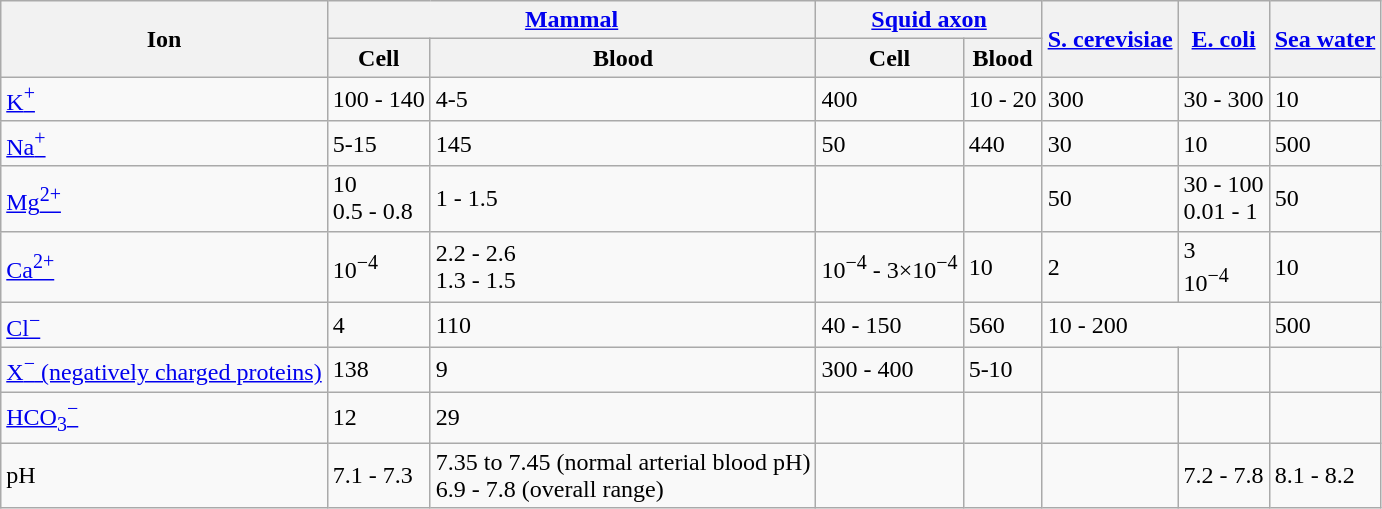<table class="wikitable">
<tr>
<th rowspan="2">Ion</th>
<th colspan="2"><a href='#'>Mammal</a></th>
<th colspan="2"><a href='#'>Squid axon</a></th>
<th rowspan="2"><a href='#'>S. cerevisiae</a></th>
<th rowspan="2"><a href='#'>E. coli</a></th>
<th rowspan="2"><a href='#'>Sea water</a></th>
</tr>
<tr>
<th>Cell</th>
<th>Blood</th>
<th>Cell</th>
<th>Blood</th>
</tr>
<tr>
<td><a href='#'>K<sup>+</sup></a></td>
<td>100 - 140</td>
<td>4-5</td>
<td>400</td>
<td>10 - 20</td>
<td>300</td>
<td>30 - 300</td>
<td>10</td>
</tr>
<tr>
<td><a href='#'>Na<sup>+</sup></a></td>
<td>5-15</td>
<td>145</td>
<td>50</td>
<td>440</td>
<td>30</td>
<td>10</td>
<td>500</td>
</tr>
<tr>
<td><a href='#'>Mg<sup>2+</sup></a></td>
<td>10 <br>0.5 - 0.8 </td>
<td>1 - 1.5</td>
<td></td>
<td></td>
<td>50</td>
<td>30 - 100 <br>0.01 - 1 </td>
<td>50</td>
</tr>
<tr>
<td><a href='#'>Ca<sup>2+</sup></a></td>
<td>10<sup>−4</sup></td>
<td>2.2 - 2.6 <br>1.3 - 1.5 </td>
<td>10<sup>−4</sup> - 3×10<sup>−4</sup></td>
<td>10</td>
<td>2</td>
<td>3 <br>10<sup>−4</sup> </td>
<td>10</td>
</tr>
<tr>
<td><a href='#'>Cl<sup>−</sup></a></td>
<td>4</td>
<td>110</td>
<td>40 - 150</td>
<td>560</td>
<td colspan="2">10 - 200 </td>
<td>500</td>
</tr>
<tr>
<td><a href='#'>X<sup>−</sup> (negatively charged proteins)</a></td>
<td>138</td>
<td>9</td>
<td>300 - 400</td>
<td>5-10</td>
<td></td>
<td></td>
<td></td>
</tr>
<tr>
<td><a href='#'>HCO<sub>3</sub><sup>−</sup></a></td>
<td>12</td>
<td>29</td>
<td></td>
<td></td>
<td></td>
<td></td>
<td></td>
</tr>
<tr>
<td>pH</td>
<td>7.1 - 7.3</td>
<td>7.35 to 7.45  (normal arterial blood pH)<br>6.9 - 7.8  (overall range)</td>
<td></td>
<td></td>
<td></td>
<td>7.2 - 7.8</td>
<td>8.1 - 8.2</td>
</tr>
</table>
